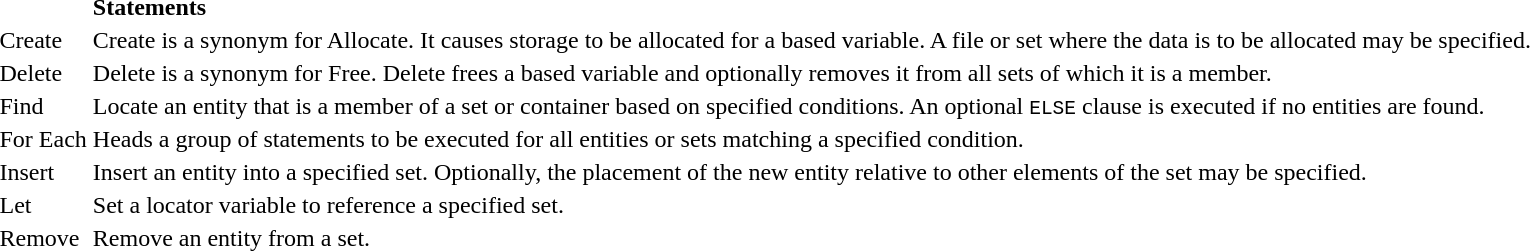<table col=2 border=0>
<tr>
<th></th>
<td colspan=2><strong>Statements</strong></td>
</tr>
<tr>
<td valign="top">Create</td>
<td>Create is a synonym for Allocate. It causes storage to be allocated for a based variable. A file or set where the data is to be allocated may be specified.</td>
</tr>
<tr>
<td valign="top">Delete</td>
<td>Delete is a synonym for Free. Delete frees a based variable and optionally removes it from all sets of which it is a member.</td>
</tr>
<tr>
<td valign="top">Find</td>
<td>Locate an entity that is a member of a set or container based on specified conditions. An optional <code>ELSE</code> clause is executed if no entities are found.</td>
</tr>
<tr>
<td valign="top">For Each</td>
<td>Heads a group of statements to be executed for all entities or sets matching a specified condition.</td>
</tr>
<tr>
<td valign="top">Insert</td>
<td>Insert an entity into a specified set. Optionally, the placement of the new entity relative to other elements of the set may be specified.</td>
</tr>
<tr>
<td valign="top">Let</td>
<td>Set a locator variable to reference a specified set.</td>
</tr>
<tr>
<td valign="top">Remove</td>
<td>Remove an entity from a set.</td>
</tr>
</table>
